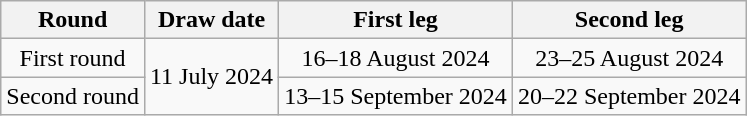<table class="wikitable" style="text-align:center">
<tr>
<th>Round</th>
<th>Draw date</th>
<th>First leg</th>
<th>Second leg</th>
</tr>
<tr>
<td>First round</td>
<td rowspan=2>11 July 2024</td>
<td>16–18 August 2024</td>
<td>23–25 August 2024</td>
</tr>
<tr>
<td>Second round</td>
<td>13–15 September 2024</td>
<td>20–22 September 2024</td>
</tr>
</table>
